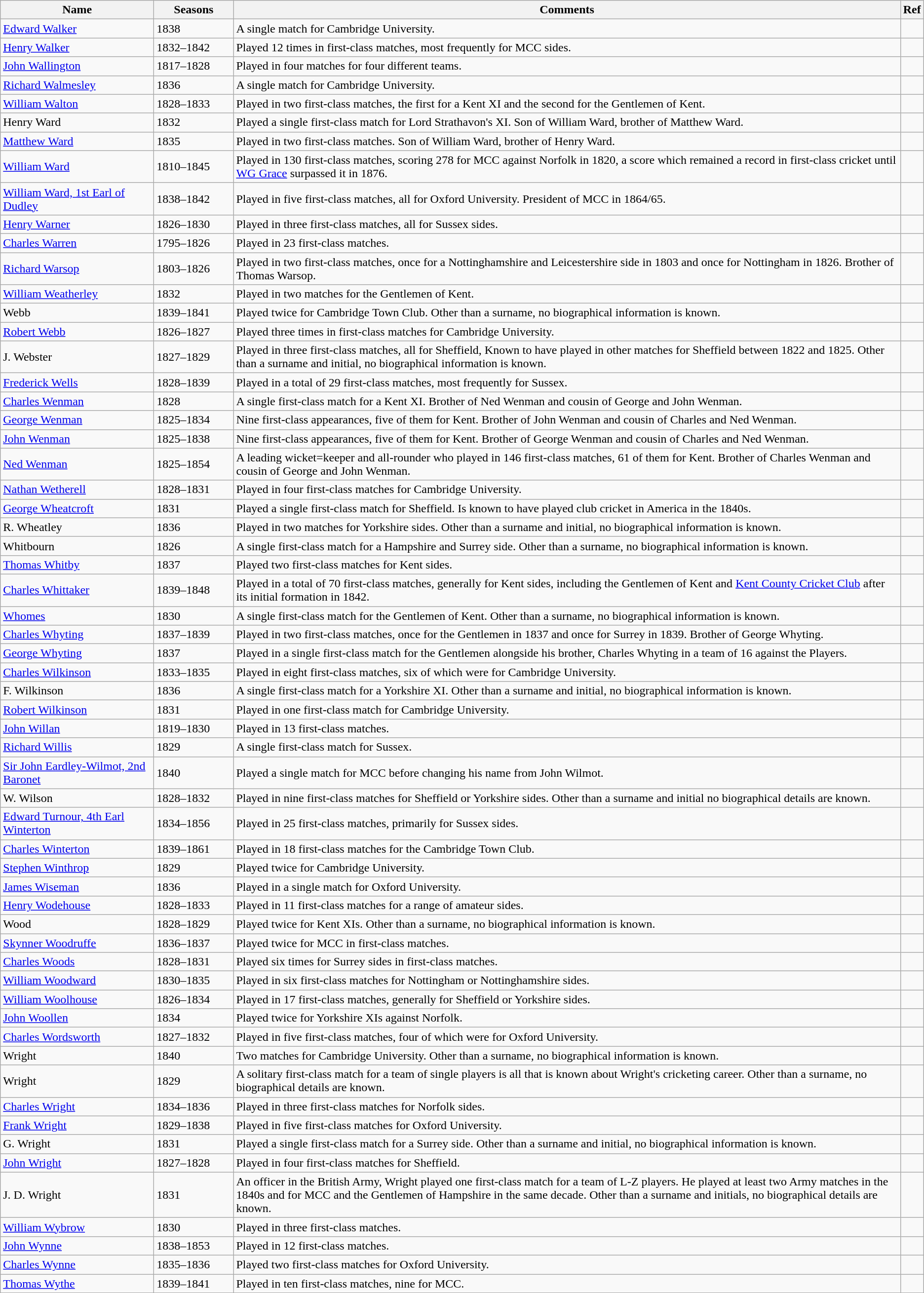<table class="wikitable">
<tr>
<th style="width:200px">Name</th>
<th style="width: 100px">Seasons</th>
<th>Comments</th>
<th>Ref</th>
</tr>
<tr>
<td><a href='#'>Edward Walker</a></td>
<td>1838</td>
<td>A single match for Cambridge University.</td>
<td></td>
</tr>
<tr>
<td><a href='#'>Henry Walker</a></td>
<td>1832–1842</td>
<td>Played 12 times in first-class matches, most frequently for MCC sides.</td>
<td></td>
</tr>
<tr>
<td><a href='#'>John Wallington</a></td>
<td>1817–1828</td>
<td>Played in four matches for four different teams.</td>
<td></td>
</tr>
<tr>
<td><a href='#'>Richard Walmesley</a></td>
<td>1836</td>
<td>A single match for Cambridge University.</td>
<td></td>
</tr>
<tr>
<td><a href='#'>William Walton</a></td>
<td>1828–1833</td>
<td>Played in two first-class matches, the first for a Kent XI and the second for the Gentlemen of Kent.</td>
<td></td>
</tr>
<tr>
<td>Henry Ward</td>
<td>1832</td>
<td>Played a single first-class match for Lord Strathavon's XI. Son of William Ward, brother of Matthew Ward.</td>
<td></td>
</tr>
<tr>
<td><a href='#'>Matthew Ward</a></td>
<td>1835</td>
<td>Played in two first-class matches. Son of William Ward, brother of Henry Ward.</td>
<td></td>
</tr>
<tr>
<td><a href='#'>William Ward</a></td>
<td>1810–1845</td>
<td>Played in 130 first-class matches, scoring 278 for MCC against Norfolk in 1820, a score which remained a record in first-class cricket until <a href='#'>WG Grace</a> surpassed it in 1876.</td>
<td></td>
</tr>
<tr>
<td><a href='#'>William Ward, 1st Earl of Dudley</a></td>
<td>1838–1842</td>
<td>Played in five first-class matches, all for Oxford University. President of MCC in 1864/65.</td>
<td></td>
</tr>
<tr>
<td><a href='#'>Henry Warner</a></td>
<td>1826–1830</td>
<td>Played in three first-class matches, all for Sussex sides.</td>
<td></td>
</tr>
<tr>
<td><a href='#'>Charles Warren</a></td>
<td>1795–1826</td>
<td>Played in 23 first-class matches.</td>
<td></td>
</tr>
<tr>
<td><a href='#'>Richard Warsop</a></td>
<td>1803–1826</td>
<td>Played in two first-class matches, once for a Nottinghamshire and Leicestershire side in 1803 and once for Nottingham in 1826. Brother of Thomas Warsop.</td>
<td></td>
</tr>
<tr>
<td><a href='#'>William Weatherley</a></td>
<td>1832</td>
<td>Played in two matches for the Gentlemen of Kent.</td>
<td></td>
</tr>
<tr>
<td>Webb</td>
<td>1839–1841</td>
<td>Played twice for Cambridge Town Club. Other than a surname, no biographical information is known.</td>
<td></td>
</tr>
<tr>
<td><a href='#'>Robert Webb</a></td>
<td>1826–1827</td>
<td>Played three times in first-class matches for Cambridge University.</td>
<td></td>
</tr>
<tr>
<td>J. Webster</td>
<td>1827–1829</td>
<td>Played in three first-class matches, all for Sheffield, Known to have played in other matches for Sheffield between 1822 and 1825. Other than a surname and initial, no biographical information is known.</td>
<td></td>
</tr>
<tr>
<td><a href='#'>Frederick Wells</a></td>
<td>1828–1839</td>
<td>Played in a total of 29 first-class matches, most frequently for Sussex.</td>
<td></td>
</tr>
<tr>
<td><a href='#'>Charles Wenman</a></td>
<td>1828</td>
<td>A single first-class match for a Kent XI. Brother of Ned Wenman and cousin of George and John Wenman.</td>
<td></td>
</tr>
<tr>
<td><a href='#'>George Wenman</a></td>
<td>1825–1834</td>
<td>Nine first-class appearances, five of them for Kent. Brother of John Wenman and cousin of Charles and Ned Wenman.</td>
<td></td>
</tr>
<tr>
<td><a href='#'>John Wenman</a></td>
<td>1825–1838</td>
<td>Nine first-class appearances, five of them for Kent. Brother of George Wenman and cousin of Charles and Ned Wenman.</td>
<td></td>
</tr>
<tr>
<td><a href='#'>Ned Wenman</a></td>
<td>1825–1854</td>
<td>A leading wicket=keeper and all-rounder who played in 146 first-class matches, 61 of them for Kent. Brother of Charles Wenman and cousin of George and John Wenman.</td>
<td></td>
</tr>
<tr>
<td><a href='#'>Nathan Wetherell</a></td>
<td>1828–1831</td>
<td>Played in four first-class matches for Cambridge University.</td>
<td></td>
</tr>
<tr>
<td><a href='#'>George Wheatcroft</a></td>
<td>1831</td>
<td>Played a single first-class match for Sheffield. Is known to have played club cricket in America in the 1840s.</td>
<td></td>
</tr>
<tr>
<td>R. Wheatley</td>
<td>1836</td>
<td>Played in two matches for Yorkshire sides. Other than a surname and initial, no biographical information is known.</td>
<td></td>
</tr>
<tr>
<td>Whitbourn</td>
<td>1826</td>
<td>A single first-class match for a Hampshire and Surrey side. Other than a surname, no biographical information is known.</td>
<td></td>
</tr>
<tr>
<td><a href='#'>Thomas Whitby</a></td>
<td>1837</td>
<td>Played two first-class matches for Kent sides.</td>
<td></td>
</tr>
<tr>
<td><a href='#'>Charles Whittaker</a></td>
<td>1839–1848</td>
<td>Played in a total of 70 first-class matches, generally for Kent sides, including the Gentlemen of Kent and <a href='#'>Kent County Cricket Club</a> after its initial formation in 1842.</td>
<td></td>
</tr>
<tr>
<td><a href='#'>Whomes</a></td>
<td>1830</td>
<td>A single first-class match for the Gentlemen of Kent. Other than a surname, no biographical information is known.</td>
<td></td>
</tr>
<tr>
<td><a href='#'>Charles Whyting</a></td>
<td>1837–1839</td>
<td>Played in two first-class matches, once for the Gentlemen in 1837 and once for Surrey in 1839. Brother of George Whyting.</td>
<td></td>
</tr>
<tr>
<td><a href='#'>George Whyting</a></td>
<td>1837</td>
<td>Played in a single first-class match for the Gentlemen alongside his brother, Charles Whyting in a team of 16 against the Players.</td>
<td></td>
</tr>
<tr>
<td><a href='#'>Charles Wilkinson</a></td>
<td>1833–1835</td>
<td>Played in eight first-class matches, six of which were for Cambridge University.</td>
<td></td>
</tr>
<tr>
<td>F. Wilkinson</td>
<td>1836</td>
<td>A single first-class match for a Yorkshire XI. Other than a surname and initial, no biographical information is known.</td>
<td></td>
</tr>
<tr>
<td><a href='#'>Robert Wilkinson</a></td>
<td>1831</td>
<td>Played in one first-class match for Cambridge University.</td>
<td></td>
</tr>
<tr>
<td><a href='#'>John Willan</a></td>
<td>1819–1830</td>
<td>Played in 13 first-class matches.</td>
<td></td>
</tr>
<tr>
<td><a href='#'>Richard Willis</a></td>
<td>1829</td>
<td>A single first-class match for Sussex.</td>
<td></td>
</tr>
<tr>
<td><a href='#'>Sir John Eardley-Wilmot, 2nd Baronet</a></td>
<td>1840</td>
<td>Played a single match for MCC before changing his name from John Wilmot.</td>
<td></td>
</tr>
<tr>
<td>W. Wilson</td>
<td>1828–1832</td>
<td>Played in nine first-class matches for Sheffield or Yorkshire sides. Other than a surname and initial no biographical details are known.</td>
<td></td>
</tr>
<tr>
<td><a href='#'>Edward Turnour, 4th Earl Winterton</a></td>
<td>1834–1856</td>
<td>Played in 25 first-class matches, primarily for Sussex sides.</td>
<td></td>
</tr>
<tr>
<td><a href='#'>Charles Winterton</a></td>
<td>1839–1861</td>
<td>Played in 18 first-class matches for the Cambridge Town Club.</td>
<td></td>
</tr>
<tr>
<td><a href='#'>Stephen Winthrop</a></td>
<td>1829</td>
<td>Played twice for Cambridge University.</td>
<td></td>
</tr>
<tr>
<td><a href='#'>James Wiseman</a></td>
<td>1836</td>
<td>Played in a single match for Oxford University.</td>
<td></td>
</tr>
<tr>
<td><a href='#'>Henry Wodehouse</a></td>
<td>1828–1833</td>
<td>Played in 11 first-class matches for a range of amateur sides.</td>
<td></td>
</tr>
<tr>
<td>Wood</td>
<td>1828–1829</td>
<td>Played twice for Kent XIs. Other than a surname, no biographical information is known.</td>
<td></td>
</tr>
<tr>
<td><a href='#'>Skynner Woodruffe</a></td>
<td>1836–1837</td>
<td>Played twice for MCC in first-class matches.</td>
<td></td>
</tr>
<tr>
<td><a href='#'>Charles Woods</a></td>
<td>1828–1831</td>
<td>Played six times for Surrey sides in first-class matches.</td>
<td></td>
</tr>
<tr>
<td><a href='#'>William Woodward</a></td>
<td>1830–1835</td>
<td>Played in six first-class matches for Nottingham or Nottinghamshire sides.</td>
<td></td>
</tr>
<tr>
<td><a href='#'>William Woolhouse</a></td>
<td>1826–1834</td>
<td>Played in 17 first-class matches, generally for Sheffield or Yorkshire sides.</td>
<td></td>
</tr>
<tr>
<td><a href='#'>John Woollen</a></td>
<td>1834</td>
<td>Played twice for Yorkshire XIs against Norfolk.</td>
<td></td>
</tr>
<tr>
<td><a href='#'>Charles Wordsworth</a></td>
<td>1827–1832</td>
<td>Played in five first-class matches, four of which were for Oxford University.</td>
<td></td>
</tr>
<tr>
<td>Wright</td>
<td>1840</td>
<td>Two matches for Cambridge University. Other than a surname, no biographical information is known.</td>
<td></td>
</tr>
<tr>
<td>Wright</td>
<td>1829</td>
<td>A solitary first-class match for a team of single players is all that is known about Wright's cricketing career. Other than a surname, no biographical details are known.</td>
<td></td>
</tr>
<tr>
<td><a href='#'>Charles Wright</a></td>
<td>1834–1836</td>
<td>Played in three first-class matches for Norfolk sides.</td>
<td></td>
</tr>
<tr>
<td><a href='#'>Frank Wright</a></td>
<td>1829–1838</td>
<td>Played in five first-class matches for Oxford University.</td>
<td></td>
</tr>
<tr>
<td>G. Wright</td>
<td>1831</td>
<td>Played a single first-class match for a Surrey side. Other than a surname and initial, no biographical information is known.</td>
<td></td>
</tr>
<tr>
<td><a href='#'>John Wright</a></td>
<td>1827–1828</td>
<td>Played in four first-class matches for Sheffield.</td>
<td></td>
</tr>
<tr>
<td>J. D. Wright</td>
<td>1831</td>
<td>An officer in the British Army, Wright played one first-class match for a team of L-Z players. He played at least two Army matches in the 1840s and for MCC and the Gentlemen of Hampshire in the same decade. Other than a surname and initials, no biographical details are known.</td>
<td></td>
</tr>
<tr>
<td><a href='#'>William Wybrow</a></td>
<td>1830</td>
<td>Played in three first-class matches.</td>
<td></td>
</tr>
<tr>
<td><a href='#'>John Wynne</a></td>
<td>1838–1853</td>
<td>Played in 12 first-class matches.</td>
<td></td>
</tr>
<tr>
<td><a href='#'>Charles Wynne</a></td>
<td>1835–1836</td>
<td>Played two first-class matches for Oxford University.</td>
<td></td>
</tr>
<tr>
<td><a href='#'>Thomas Wythe</a></td>
<td>1839–1841</td>
<td>Played in ten first-class matches, nine for MCC.</td>
<td></td>
</tr>
<tr>
</tr>
</table>
